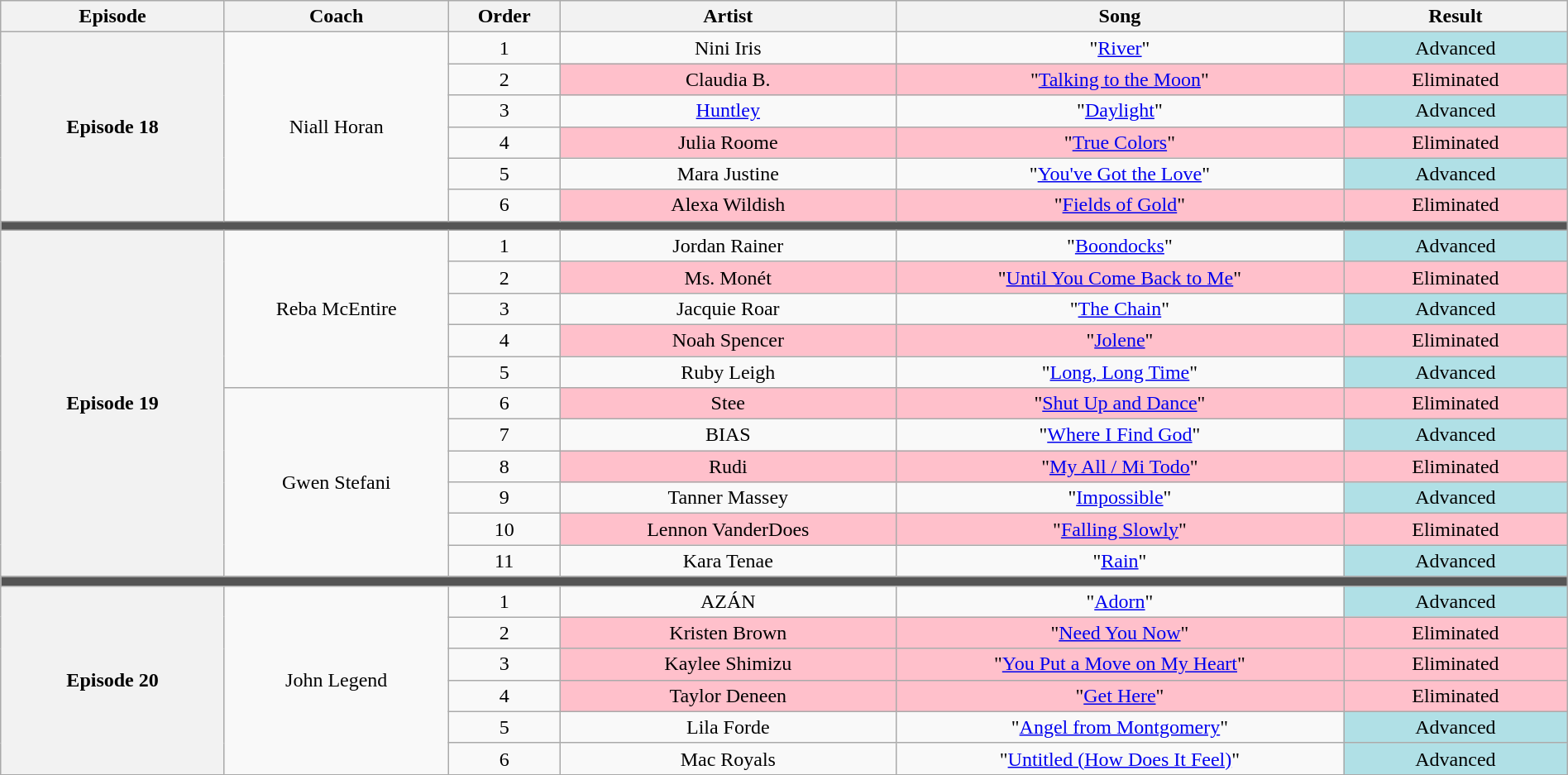<table class="wikitable" style="text-align:center; width:100%">
<tr>
<th style="width:10%">Episode</th>
<th style="width:10%">Coach</th>
<th style="width:05%">Order</th>
<th style="width:15%">Artist</th>
<th style="width:20%">Song</th>
<th style="width:10%">Result</th>
</tr>
<tr>
<th rowspan="6">Episode 18<br></th>
<td rowspan="6" scope="row">Niall Horan</td>
<td>1</td>
<td>Nini Iris</td>
<td>"<a href='#'>River</a>"</td>
<td style="background:#B0E0E6">Advanced</td>
</tr>
<tr>
<td>2</td>
<td style="background: pink">Claudia B.</td>
<td style="background: pink">"<a href='#'>Talking to the Moon</a>"</td>
<td style="background: pink">Eliminated</td>
</tr>
<tr>
<td>3</td>
<td><a href='#'>Huntley</a></td>
<td>"<a href='#'>Daylight</a>"</td>
<td style="background:#B0E0E6">Advanced</td>
</tr>
<tr>
<td>4</td>
<td style="background: pink">Julia Roome</td>
<td style="background: pink">"<a href='#'>True Colors</a>"</td>
<td style="background: pink">Eliminated</td>
</tr>
<tr>
<td>5</td>
<td>Mara Justine</td>
<td>"<a href='#'>You've Got the Love</a>"</td>
<td style="background:#B0E0E6">Advanced</td>
</tr>
<tr>
<td>6</td>
<td style="background: pink">Alexa Wildish</td>
<td style="background: pink">"<a href='#'>Fields of Gold</a>"</td>
<td style="background: pink">Eliminated</td>
</tr>
<tr>
<td colspan="6" style="background:#555"></td>
</tr>
<tr>
<th rowspan="11">Episode 19<br></th>
<td rowspan="5" scope="row">Reba McEntire</td>
<td>1</td>
<td>Jordan Rainer</td>
<td>"<a href='#'>Boondocks</a>"</td>
<td style="background:#B0E0E6">Advanced</td>
</tr>
<tr>
<td>2</td>
<td style="background: pink">Ms. Monét</td>
<td style="background: pink">"<a href='#'>Until You Come Back to Me</a>"</td>
<td style="background: pink">Eliminated</td>
</tr>
<tr>
<td>3</td>
<td>Jacquie Roar</td>
<td>"<a href='#'>The Chain</a>"</td>
<td style="background:#B0E0E6">Advanced</td>
</tr>
<tr>
<td>4</td>
<td style="background: pink">Noah Spencer</td>
<td style="background: pink">"<a href='#'>Jolene</a>"</td>
<td style="background: pink">Eliminated</td>
</tr>
<tr>
<td>5</td>
<td>Ruby Leigh</td>
<td>"<a href='#'>Long, Long Time</a>"</td>
<td style="background:#B0E0E6">Advanced</td>
</tr>
<tr>
<td rowspan="6" scope="row">Gwen Stefani</td>
<td>6</td>
<td style="background: pink">Stee</td>
<td style="background: pink">"<a href='#'>Shut Up and Dance</a>"</td>
<td style="background: pink">Eliminated</td>
</tr>
<tr>
<td>7</td>
<td>BIAS</td>
<td>"<a href='#'>Where I Find God</a>"</td>
<td style="background:#B0E0E6">Advanced</td>
</tr>
<tr>
<td>8</td>
<td style="background: pink">Rudi</td>
<td style="background: pink">"<a href='#'>My All / Mi Todo</a>"</td>
<td style="background: pink">Eliminated</td>
</tr>
<tr>
<td>9</td>
<td>Tanner Massey</td>
<td>"<a href='#'>Impossible</a>"</td>
<td style="background:#B0E0E6">Advanced</td>
</tr>
<tr>
<td>10</td>
<td style="background: pink">Lennon VanderDoes</td>
<td style="background: pink">"<a href='#'>Falling Slowly</a>"</td>
<td style="background: pink">Eliminated</td>
</tr>
<tr>
<td>11</td>
<td>Kara Tenae</td>
<td>"<a href='#'>Rain</a>"</td>
<td style="background:#B0E0E6">Advanced</td>
</tr>
<tr>
<td colspan="6" style="background:#555"></td>
</tr>
<tr>
<th rowspan="6">Episode 20<br></th>
<td rowspan="6" scope="row">John Legend</td>
<td>1</td>
<td>AZÁN</td>
<td>"<a href='#'>Adorn</a>"</td>
<td style="background:#B0E0E6">Advanced</td>
</tr>
<tr>
<td>2</td>
<td style="background: pink">Kristen Brown</td>
<td style="background: pink">"<a href='#'>Need You Now</a>"</td>
<td style="background: pink">Eliminated</td>
</tr>
<tr>
<td>3</td>
<td style="background: pink">Kaylee Shimizu</td>
<td style="background: pink">"<a href='#'>You Put a Move on My Heart</a>"</td>
<td style="background: pink">Eliminated</td>
</tr>
<tr>
<td>4</td>
<td style="background: pink">Taylor Deneen</td>
<td style="background: pink">"<a href='#'>Get Here</a>"</td>
<td style="background: pink">Eliminated</td>
</tr>
<tr>
<td>5</td>
<td>Lila Forde</td>
<td>"<a href='#'>Angel from Montgomery</a>"</td>
<td style="background:#B0E0E6">Advanced</td>
</tr>
<tr>
<td>6</td>
<td>Mac Royals</td>
<td>"<a href='#'>Untitled (How Does It Feel)</a>"</td>
<td style="background:#B0E0E6">Advanced</td>
</tr>
<tr>
</tr>
</table>
